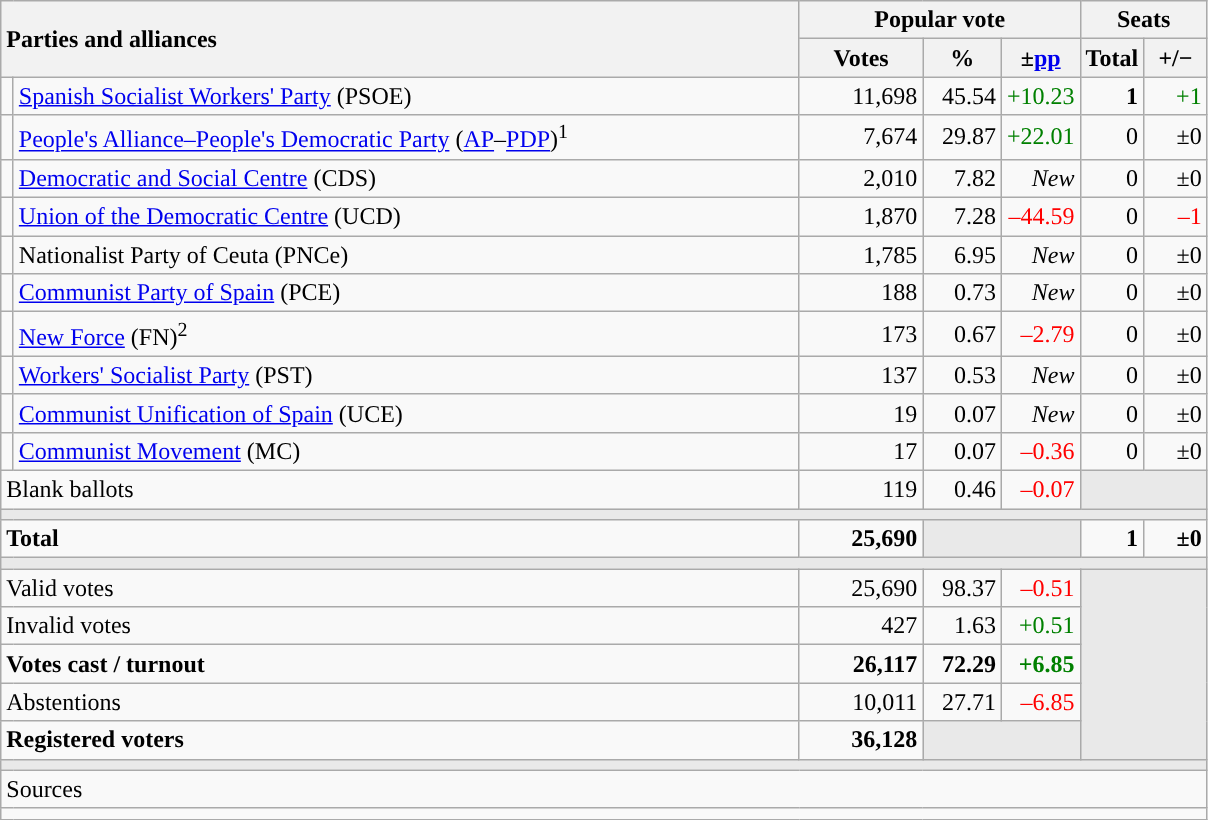<table class="wikitable" style="text-align:right;">
<tr>
<th style="text-align:left;" rowspan="2" colspan="2" width="525">Parties and alliances</th>
<th colspan="3">Popular vote</th>
<th colspan="2">Seats</th>
</tr>
<tr>
<th width="75">Votes</th>
<th width="45">%</th>
<th width="45">±<a href='#'>pp</a></th>
<th width="35">Total</th>
<th width="35">+/−</th>
</tr>
<tr>
<td width="1" style="color:inherit;background:"></td>
<td align="left"><a href='#'>Spanish Socialist Workers' Party</a> (PSOE)</td>
<td>11,698</td>
<td>45.54</td>
<td style="color:green;">+10.23</td>
<td><strong>1</strong></td>
<td style="color:green;">+1</td>
</tr>
<tr>
<td style="color:inherit;background:"></td>
<td align="left"><a href='#'>People's Alliance–People's Democratic Party</a> (<a href='#'>AP</a>–<a href='#'>PDP</a>)<sup>1</sup></td>
<td>7,674</td>
<td>29.87</td>
<td style="color:green;">+22.01</td>
<td>0</td>
<td>±0</td>
</tr>
<tr>
<td style="color:inherit;background:"></td>
<td align="left"><a href='#'>Democratic and Social Centre</a> (CDS)</td>
<td>2,010</td>
<td>7.82</td>
<td><em>New</em></td>
<td>0</td>
<td>±0</td>
</tr>
<tr>
<td style="color:inherit;background:"></td>
<td align="left"><a href='#'>Union of the Democratic Centre</a> (UCD)</td>
<td>1,870</td>
<td>7.28</td>
<td style="color:red;">–44.59</td>
<td>0</td>
<td style="color:red;">–1</td>
</tr>
<tr>
<td style="color:inherit;background:"></td>
<td align="left">Nationalist Party of Ceuta (PNCe)</td>
<td>1,785</td>
<td>6.95</td>
<td><em>New</em></td>
<td>0</td>
<td>±0</td>
</tr>
<tr>
<td style="color:inherit;background:"></td>
<td align="left"><a href='#'>Communist Party of Spain</a> (PCE)</td>
<td>188</td>
<td>0.73</td>
<td><em>New</em></td>
<td>0</td>
<td>±0</td>
</tr>
<tr>
<td style="color:inherit;background:"></td>
<td align="left"><a href='#'>New Force</a> (FN)<sup>2</sup></td>
<td>173</td>
<td>0.67</td>
<td style="color:red;">–2.79</td>
<td>0</td>
<td>±0</td>
</tr>
<tr>
<td style="color:inherit;background:"></td>
<td align="left"><a href='#'>Workers' Socialist Party</a> (PST)</td>
<td>137</td>
<td>0.53</td>
<td><em>New</em></td>
<td>0</td>
<td>±0</td>
</tr>
<tr>
<td style="color:inherit;background:"></td>
<td align="left"><a href='#'>Communist Unification of Spain</a> (UCE)</td>
<td>19</td>
<td>0.07</td>
<td><em>New</em></td>
<td>0</td>
<td>±0</td>
</tr>
<tr>
<td style="color:inherit;background:"></td>
<td align="left"><a href='#'>Communist Movement</a> (MC)</td>
<td>17</td>
<td>0.07</td>
<td style="color:red;">–0.36</td>
<td>0</td>
<td>±0</td>
</tr>
<tr>
<td align="left" colspan="2">Blank ballots</td>
<td>119</td>
<td>0.46</td>
<td style="color:red;">–0.07</td>
<td bgcolor="#E9E9E9" colspan="2"></td>
</tr>
<tr>
<td colspan="7" bgcolor="#E9E9E9"></td>
</tr>
<tr style="font-weight:bold;">
<td align="left" colspan="2">Total</td>
<td>25,690</td>
<td bgcolor="#E9E9E9" colspan="2"></td>
<td>1</td>
<td>±0</td>
</tr>
<tr>
<td colspan="7" bgcolor="#E9E9E9"></td>
</tr>
<tr>
<td align="left" colspan="2">Valid votes</td>
<td>25,690</td>
<td>98.37</td>
<td style="color:red;">–0.51</td>
<td bgcolor="#E9E9E9" colspan="2" rowspan="5"></td>
</tr>
<tr>
<td align="left" colspan="2">Invalid votes</td>
<td>427</td>
<td>1.63</td>
<td style="color:green;">+0.51</td>
</tr>
<tr style="font-weight:bold;">
<td align="left" colspan="2">Votes cast / turnout</td>
<td>26,117</td>
<td>72.29</td>
<td style="color:green;">+6.85</td>
</tr>
<tr>
<td align="left" colspan="2">Abstentions</td>
<td>10,011</td>
<td>27.71</td>
<td style="color:red;">–6.85</td>
</tr>
<tr style="font-weight:bold;">
<td align="left" colspan="2">Registered voters</td>
<td>36,128</td>
<td bgcolor="#E9E9E9" colspan="2"></td>
</tr>
<tr>
<td colspan="7" bgcolor="#E9E9E9"></td>
</tr>
<tr>
<td align="left" colspan="7">Sources</td>
</tr>
<tr>
<td colspan="7" style="text-align:left; max-width:790px;"></td>
</tr>
</table>
